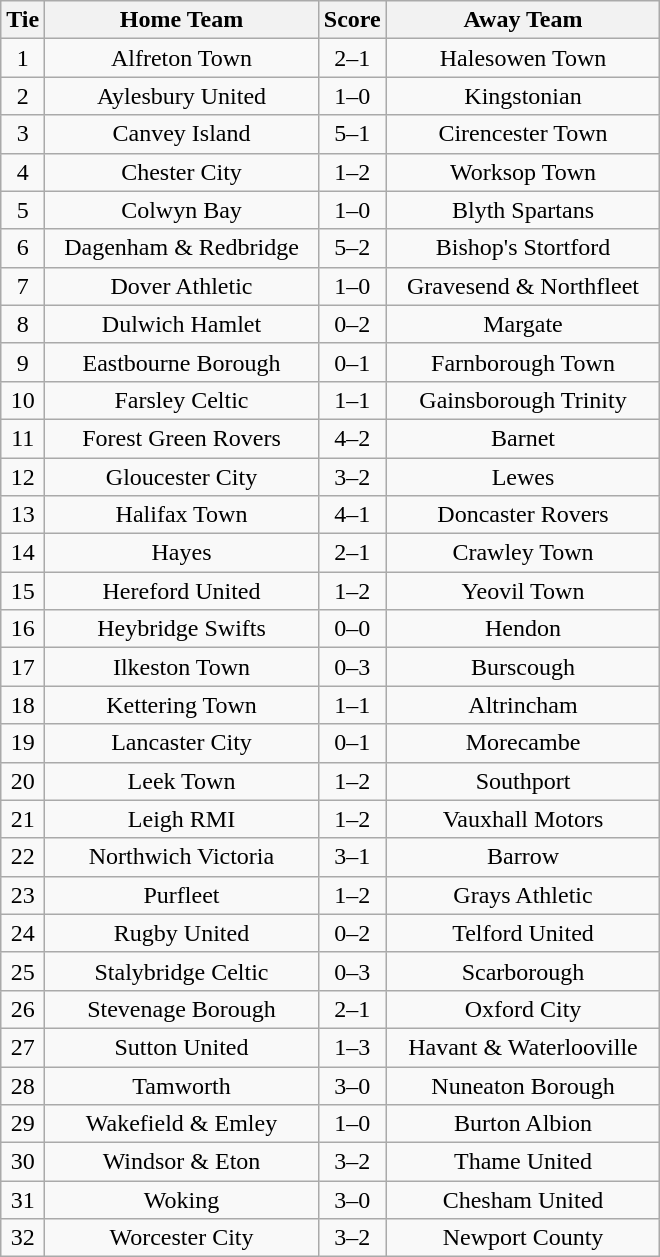<table class="wikitable" style="text-align:center;">
<tr>
<th width=20>Tie</th>
<th width=175>Home Team</th>
<th width=20>Score</th>
<th width=175>Away Team</th>
</tr>
<tr>
<td>1</td>
<td>Alfreton Town</td>
<td>2–1</td>
<td>Halesowen Town</td>
</tr>
<tr>
<td>2</td>
<td>Aylesbury United</td>
<td>1–0</td>
<td>Kingstonian</td>
</tr>
<tr>
<td>3</td>
<td>Canvey Island</td>
<td>5–1</td>
<td>Cirencester Town</td>
</tr>
<tr>
<td>4</td>
<td>Chester City</td>
<td>1–2</td>
<td>Worksop Town</td>
</tr>
<tr>
<td>5</td>
<td>Colwyn Bay</td>
<td>1–0</td>
<td>Blyth Spartans</td>
</tr>
<tr>
<td>6</td>
<td>Dagenham & Redbridge</td>
<td>5–2</td>
<td>Bishop's Stortford</td>
</tr>
<tr>
<td>7</td>
<td>Dover Athletic</td>
<td>1–0</td>
<td>Gravesend & Northfleet</td>
</tr>
<tr>
<td>8</td>
<td>Dulwich Hamlet</td>
<td>0–2</td>
<td>Margate</td>
</tr>
<tr>
<td>9</td>
<td>Eastbourne Borough</td>
<td>0–1</td>
<td>Farnborough Town</td>
</tr>
<tr>
<td>10</td>
<td>Farsley Celtic</td>
<td>1–1</td>
<td>Gainsborough Trinity</td>
</tr>
<tr>
<td>11</td>
<td>Forest Green Rovers</td>
<td>4–2</td>
<td>Barnet</td>
</tr>
<tr>
<td>12</td>
<td>Gloucester City</td>
<td>3–2</td>
<td>Lewes</td>
</tr>
<tr>
<td>13</td>
<td>Halifax Town</td>
<td>4–1</td>
<td>Doncaster Rovers</td>
</tr>
<tr>
<td>14</td>
<td>Hayes</td>
<td>2–1</td>
<td>Crawley Town</td>
</tr>
<tr>
<td>15</td>
<td>Hereford United</td>
<td>1–2</td>
<td>Yeovil Town</td>
</tr>
<tr>
<td>16</td>
<td>Heybridge Swifts</td>
<td>0–0</td>
<td>Hendon</td>
</tr>
<tr>
<td>17</td>
<td>Ilkeston Town</td>
<td>0–3</td>
<td>Burscough</td>
</tr>
<tr>
<td>18</td>
<td>Kettering Town</td>
<td>1–1</td>
<td>Altrincham</td>
</tr>
<tr>
<td>19</td>
<td>Lancaster City</td>
<td>0–1</td>
<td>Morecambe</td>
</tr>
<tr>
<td>20</td>
<td>Leek Town</td>
<td>1–2</td>
<td>Southport</td>
</tr>
<tr>
<td>21</td>
<td>Leigh RMI</td>
<td>1–2</td>
<td>Vauxhall Motors</td>
</tr>
<tr>
<td>22</td>
<td>Northwich Victoria</td>
<td>3–1</td>
<td>Barrow</td>
</tr>
<tr>
<td>23</td>
<td>Purfleet</td>
<td>1–2</td>
<td>Grays Athletic</td>
</tr>
<tr>
<td>24</td>
<td>Rugby United</td>
<td>0–2</td>
<td>Telford United</td>
</tr>
<tr>
<td>25</td>
<td>Stalybridge Celtic</td>
<td>0–3</td>
<td>Scarborough</td>
</tr>
<tr>
<td>26</td>
<td>Stevenage Borough</td>
<td>2–1</td>
<td>Oxford City</td>
</tr>
<tr>
<td>27</td>
<td>Sutton United</td>
<td>1–3</td>
<td>Havant & Waterlooville</td>
</tr>
<tr>
<td>28</td>
<td>Tamworth</td>
<td>3–0</td>
<td>Nuneaton Borough</td>
</tr>
<tr>
<td>29</td>
<td>Wakefield & Emley</td>
<td>1–0</td>
<td>Burton Albion</td>
</tr>
<tr>
<td>30</td>
<td>Windsor & Eton</td>
<td>3–2</td>
<td>Thame United</td>
</tr>
<tr>
<td>31</td>
<td>Woking</td>
<td>3–0</td>
<td>Chesham United</td>
</tr>
<tr>
<td>32</td>
<td>Worcester City</td>
<td>3–2</td>
<td>Newport County</td>
</tr>
</table>
